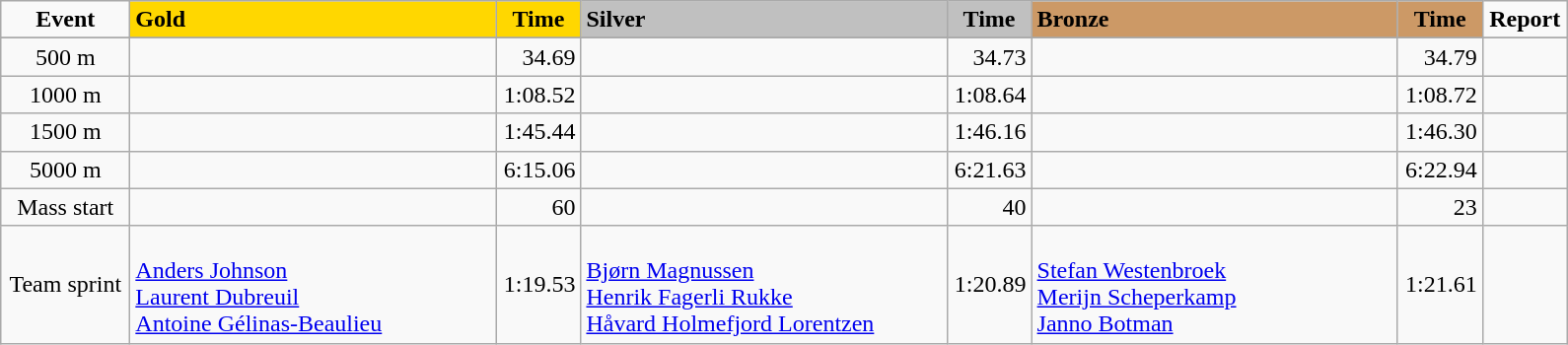<table class="wikitable">
<tr>
<td width="80" align="center"><strong>Event</strong></td>
<td width="240" bgcolor="gold"><strong>Gold</strong></td>
<td width="50" bgcolor="gold" align="center"><strong>Time</strong></td>
<td width="240" bgcolor="silver"><strong>Silver</strong></td>
<td width="50" bgcolor="silver" align="center"><strong>Time</strong></td>
<td width="240" bgcolor="#CC9966"><strong>Bronze</strong></td>
<td width="50" bgcolor="#CC9966" align="center"><strong>Time</strong></td>
<td width="50" align="center"><strong>Report</strong></td>
</tr>
<tr bgcolor="#cccccc">
</tr>
<tr>
<td align="center">500 m</td>
<td></td>
<td align="right">34.69</td>
<td></td>
<td align="right">34.73</td>
<td></td>
<td align="right">34.79</td>
<td align="center"></td>
</tr>
<tr>
<td align="center">1000 m</td>
<td></td>
<td align="right">1:08.52<br><strong></strong></td>
<td></td>
<td align="right">1:08.64</td>
<td></td>
<td align="right">1:08.72</td>
<td align="center"></td>
</tr>
<tr>
<td align="center">1500 m</td>
<td></td>
<td align="right">1:45.44<br><strong></strong></td>
<td></td>
<td align="right">1:46.16</td>
<td></td>
<td align="right">1:46.30</td>
<td align="center"></td>
</tr>
<tr>
<td align="center">5000 m</td>
<td></td>
<td align="right">6:15.06<br><strong></strong></td>
<td></td>
<td align="right">6:21.63</td>
<td></td>
<td align="right">6:22.94</td>
<td align="center"></td>
</tr>
<tr>
<td align="center">Mass start</td>
<td></td>
<td align="right">60</td>
<td></td>
<td align="right">40</td>
<td></td>
<td align="right">23</td>
<td align="center"></td>
</tr>
<tr>
<td align="center">Team sprint</td>
<td><br><a href='#'>Anders Johnson</a><br><a href='#'>Laurent Dubreuil</a><br><a href='#'>Antoine Gélinas-Beaulieu</a></td>
<td align="right">1:19.53</td>
<td><br><a href='#'>Bjørn Magnussen</a><br><a href='#'>Henrik Fagerli Rukke</a><br><a href='#'>Håvard Holmefjord Lorentzen</a></td>
<td align="right">1:20.89</td>
<td><br><a href='#'>Stefan Westenbroek</a><br><a href='#'>Merijn Scheperkamp</a><br><a href='#'>Janno Botman</a></td>
<td align="right">1:21.61</td>
<td align="center"></td>
</tr>
</table>
